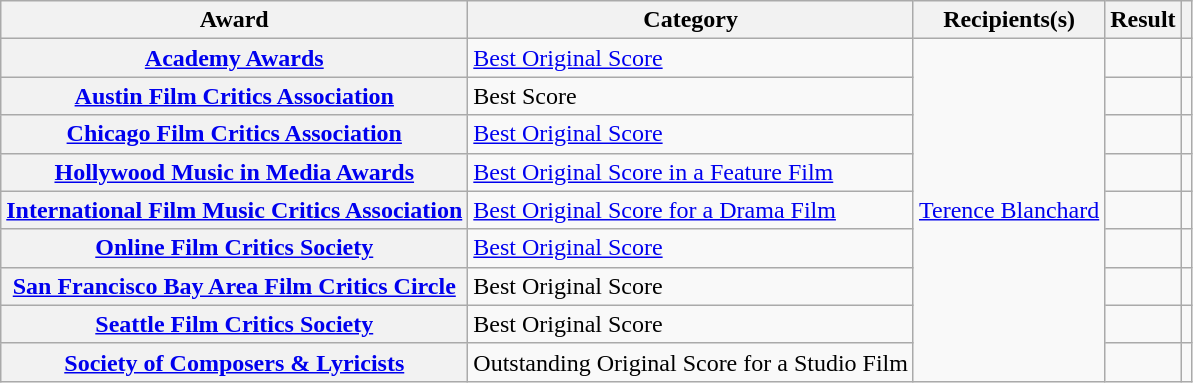<table class="wikitable sortable plainrowheaders">
<tr>
<th scope="col">Award</th>
<th scope="col">Category</th>
<th scope="col">Recipients(s)</th>
<th scope="col">Result</th>
<th scope="col"></th>
</tr>
<tr>
<th scope="row"><a href='#'>Academy Awards</a></th>
<td><a href='#'>Best Original Score</a></td>
<td rowspan="9"><a href='#'>Terence Blanchard</a></td>
<td></td>
<td></td>
</tr>
<tr>
<th scope="row"><a href='#'>Austin Film Critics Association</a></th>
<td>Best Score</td>
<td></td>
<td></td>
</tr>
<tr>
<th scope="row"><a href='#'>Chicago Film Critics Association</a></th>
<td><a href='#'>Best Original Score</a></td>
<td></td>
<td></td>
</tr>
<tr>
<th scope="row"><a href='#'>Hollywood Music in Media Awards</a></th>
<td><a href='#'>Best Original Score in a Feature Film</a></td>
<td></td>
<td></td>
</tr>
<tr>
<th scope="row"><a href='#'>International Film Music Critics Association</a></th>
<td><a href='#'>Best Original Score for a Drama Film</a></td>
<td></td>
<td></td>
</tr>
<tr>
<th scope="row"><a href='#'>Online Film Critics Society</a></th>
<td><a href='#'>Best Original Score</a></td>
<td></td>
<td></td>
</tr>
<tr>
<th scope="row"><a href='#'>San Francisco Bay Area Film Critics Circle</a></th>
<td>Best Original Score</td>
<td></td>
<td></td>
</tr>
<tr>
<th scope="row"><a href='#'>Seattle Film Critics Society</a></th>
<td>Best Original Score</td>
<td></td>
<td></td>
</tr>
<tr>
<th scope="row"><a href='#'>Society of Composers & Lyricists</a></th>
<td>Outstanding Original Score for a Studio Film</td>
<td></td>
<td><br></td>
</tr>
</table>
